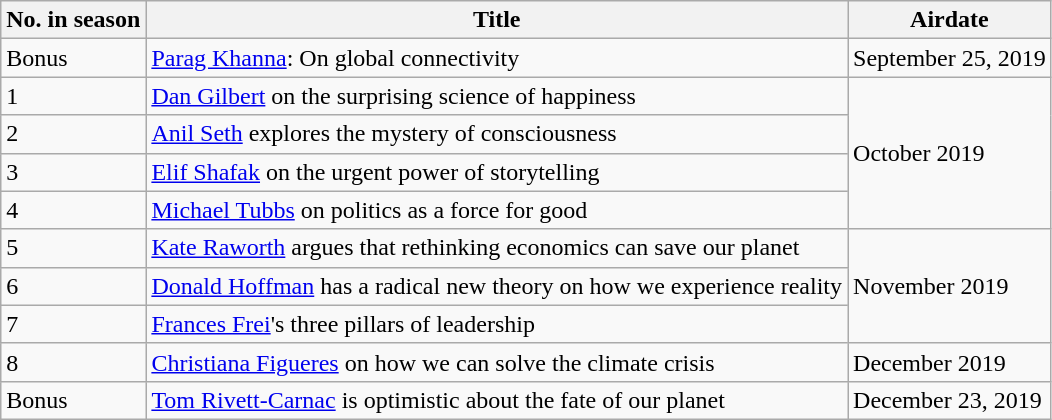<table class="wikitable">
<tr>
<th>No. in season</th>
<th>Title</th>
<th>Airdate</th>
</tr>
<tr>
<td>Bonus</td>
<td><a href='#'>Parag Khanna</a>: On global connectivity</td>
<td>September 25, 2019</td>
</tr>
<tr>
<td>1</td>
<td><a href='#'>Dan Gilbert</a> on the surprising science of happiness</td>
<td rowspan="4">October 2019</td>
</tr>
<tr>
<td>2</td>
<td><a href='#'>Anil Seth</a> explores the mystery of consciousness</td>
</tr>
<tr>
<td>3</td>
<td><a href='#'>Elif Shafak</a> on the urgent power of storytelling</td>
</tr>
<tr>
<td>4</td>
<td><a href='#'>Michael Tubbs</a> on politics as a force for good</td>
</tr>
<tr>
<td>5</td>
<td><a href='#'>Kate Raworth</a> argues that rethinking economics can save our planet</td>
<td rowspan="3">November 2019</td>
</tr>
<tr>
<td>6</td>
<td><a href='#'>Donald Hoffman</a> has a radical new theory on how we experience reality</td>
</tr>
<tr>
<td>7</td>
<td><a href='#'>Frances Frei</a>'s three pillars of leadership</td>
</tr>
<tr>
<td>8</td>
<td><a href='#'>Christiana Figueres</a> on how we can solve the climate crisis</td>
<td>December 2019</td>
</tr>
<tr>
<td>Bonus</td>
<td><a href='#'>Tom Rivett-Carnac</a> is optimistic about the fate of our planet</td>
<td>December 23, 2019</td>
</tr>
</table>
